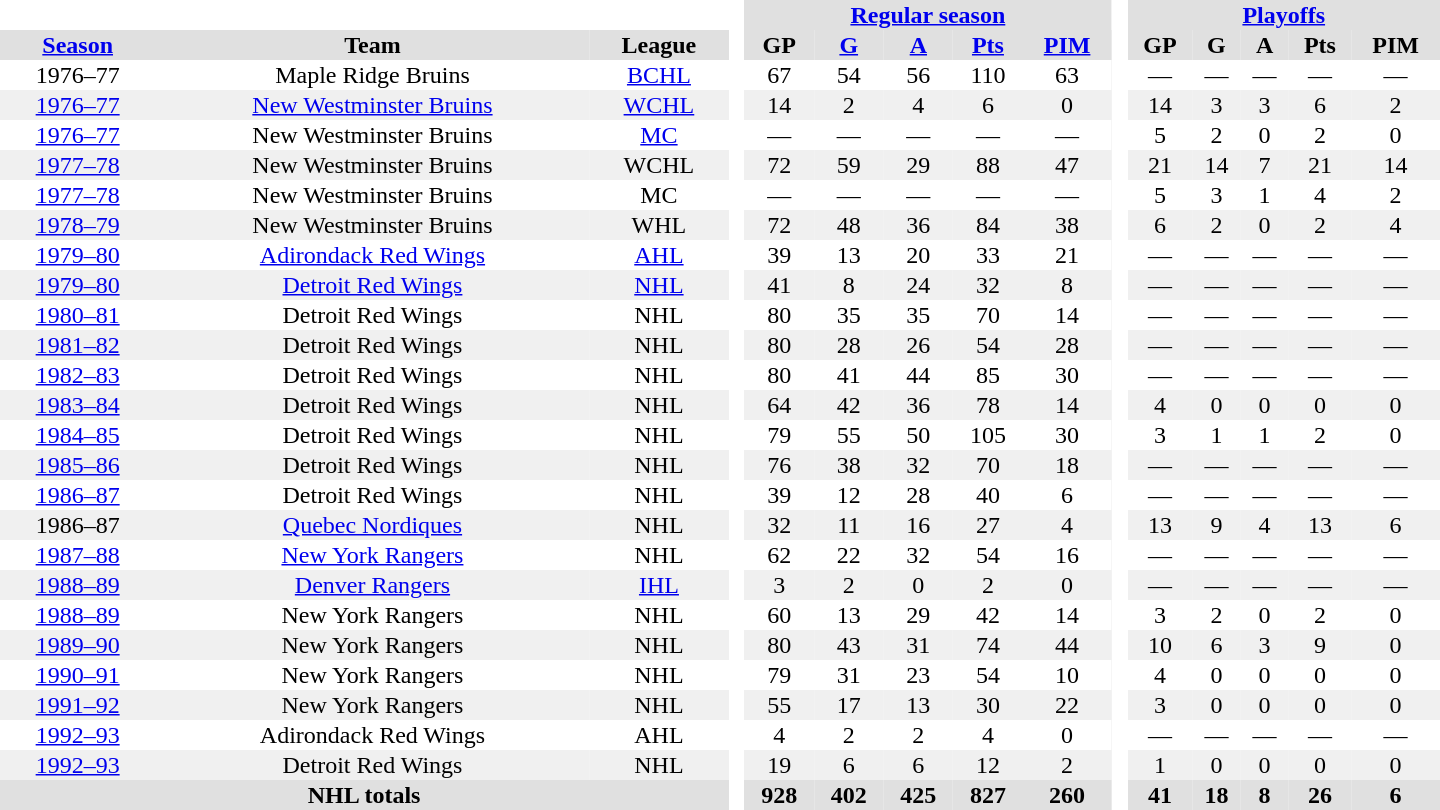<table border="0" cellpadding="1" cellspacing="0" style="text-align:center; width:60em">
<tr bgcolor="#e0e0e0">
<th colspan="3" bgcolor="#ffffff"> </th>
<th rowspan="99" bgcolor="#ffffff"> </th>
<th colspan="5"><a href='#'>Regular season</a></th>
<th rowspan="99" bgcolor="#ffffff"> </th>
<th colspan="5"><a href='#'>Playoffs</a></th>
</tr>
<tr bgcolor="#e0e0e0">
<th><a href='#'>Season</a></th>
<th>Team</th>
<th>League</th>
<th>GP</th>
<th><a href='#'>G</a></th>
<th><a href='#'>A</a></th>
<th><a href='#'>Pts</a></th>
<th><a href='#'>PIM</a></th>
<th>GP</th>
<th>G</th>
<th>A</th>
<th>Pts</th>
<th>PIM</th>
</tr>
<tr>
<td>1976–77</td>
<td>Maple Ridge Bruins</td>
<td><a href='#'>BCHL</a></td>
<td>67</td>
<td>54</td>
<td>56</td>
<td>110</td>
<td>63</td>
<td>—</td>
<td>—</td>
<td>—</td>
<td>—</td>
<td>—</td>
</tr>
<tr style="background:#f0f0f0;">
<td><a href='#'>1976–77</a></td>
<td><a href='#'>New Westminster Bruins</a></td>
<td><a href='#'>WCHL</a></td>
<td>14</td>
<td>2</td>
<td>4</td>
<td>6</td>
<td>0</td>
<td>14</td>
<td>3</td>
<td>3</td>
<td>6</td>
<td>2</td>
</tr>
<tr>
<td><a href='#'>1976–77</a></td>
<td>New Westminster Bruins</td>
<td><a href='#'>MC</a></td>
<td>—</td>
<td>—</td>
<td>—</td>
<td>—</td>
<td>—</td>
<td>5</td>
<td>2</td>
<td>0</td>
<td>2</td>
<td>0</td>
</tr>
<tr style="background:#f0f0f0;">
<td><a href='#'>1977–78</a></td>
<td>New Westminster Bruins</td>
<td>WCHL</td>
<td>72</td>
<td>59</td>
<td>29</td>
<td>88</td>
<td>47</td>
<td>21</td>
<td>14</td>
<td>7</td>
<td>21</td>
<td>14</td>
</tr>
<tr>
<td><a href='#'>1977–78</a></td>
<td>New Westminster Bruins</td>
<td>MC</td>
<td>—</td>
<td>—</td>
<td>—</td>
<td>—</td>
<td>—</td>
<td>5</td>
<td>3</td>
<td>1</td>
<td>4</td>
<td>2</td>
</tr>
<tr style="background:#f0f0f0;">
<td><a href='#'>1978–79</a></td>
<td>New Westminster Bruins</td>
<td>WHL</td>
<td>72</td>
<td>48</td>
<td>36</td>
<td>84</td>
<td>38</td>
<td>6</td>
<td>2</td>
<td>0</td>
<td>2</td>
<td>4</td>
</tr>
<tr>
<td><a href='#'>1979–80</a></td>
<td><a href='#'>Adirondack Red Wings</a></td>
<td><a href='#'>AHL</a></td>
<td>39</td>
<td>13</td>
<td>20</td>
<td>33</td>
<td>21</td>
<td>—</td>
<td>—</td>
<td>—</td>
<td>—</td>
<td>—</td>
</tr>
<tr style="background:#f0f0f0;">
<td><a href='#'>1979–80</a></td>
<td><a href='#'>Detroit Red Wings</a></td>
<td><a href='#'>NHL</a></td>
<td>41</td>
<td>8</td>
<td>24</td>
<td>32</td>
<td>8</td>
<td>—</td>
<td>—</td>
<td>—</td>
<td>—</td>
<td>—</td>
</tr>
<tr>
<td><a href='#'>1980–81</a></td>
<td>Detroit Red Wings</td>
<td>NHL</td>
<td>80</td>
<td>35</td>
<td>35</td>
<td>70</td>
<td>14</td>
<td>—</td>
<td>—</td>
<td>—</td>
<td>—</td>
<td>—</td>
</tr>
<tr style="background:#f0f0f0;">
<td><a href='#'>1981–82</a></td>
<td>Detroit Red Wings</td>
<td>NHL</td>
<td>80</td>
<td>28</td>
<td>26</td>
<td>54</td>
<td>28</td>
<td>—</td>
<td>—</td>
<td>—</td>
<td>—</td>
<td>—</td>
</tr>
<tr>
<td><a href='#'>1982–83</a></td>
<td>Detroit Red Wings</td>
<td>NHL</td>
<td>80</td>
<td>41</td>
<td>44</td>
<td>85</td>
<td>30</td>
<td>—</td>
<td>—</td>
<td>—</td>
<td>—</td>
<td>—</td>
</tr>
<tr style="background:#f0f0f0;">
<td><a href='#'>1983–84</a></td>
<td>Detroit Red Wings</td>
<td>NHL</td>
<td>64</td>
<td>42</td>
<td>36</td>
<td>78</td>
<td>14</td>
<td>4</td>
<td>0</td>
<td>0</td>
<td>0</td>
<td>0</td>
</tr>
<tr>
<td><a href='#'>1984–85</a></td>
<td>Detroit Red Wings</td>
<td>NHL</td>
<td>79</td>
<td>55</td>
<td>50</td>
<td>105</td>
<td>30</td>
<td>3</td>
<td>1</td>
<td>1</td>
<td>2</td>
<td>0</td>
</tr>
<tr style="background:#f0f0f0;">
<td><a href='#'>1985–86</a></td>
<td>Detroit Red Wings</td>
<td>NHL</td>
<td>76</td>
<td>38</td>
<td>32</td>
<td>70</td>
<td>18</td>
<td>—</td>
<td>—</td>
<td>—</td>
<td>—</td>
<td>—</td>
</tr>
<tr>
<td><a href='#'>1986–87</a></td>
<td>Detroit Red Wings</td>
<td>NHL</td>
<td>39</td>
<td>12</td>
<td>28</td>
<td>40</td>
<td>6</td>
<td>—</td>
<td>—</td>
<td>—</td>
<td>—</td>
<td>—</td>
</tr>
<tr style="background:#f0f0f0;">
<td>1986–87</td>
<td><a href='#'>Quebec Nordiques</a></td>
<td>NHL</td>
<td>32</td>
<td>11</td>
<td>16</td>
<td>27</td>
<td>4</td>
<td>13</td>
<td>9</td>
<td>4</td>
<td>13</td>
<td>6</td>
</tr>
<tr>
<td><a href='#'>1987–88</a></td>
<td><a href='#'>New York Rangers</a></td>
<td>NHL</td>
<td>62</td>
<td>22</td>
<td>32</td>
<td>54</td>
<td>16</td>
<td>—</td>
<td>—</td>
<td>—</td>
<td>—</td>
<td>—</td>
</tr>
<tr style="background:#f0f0f0;">
<td><a href='#'>1988–89</a></td>
<td><a href='#'>Denver Rangers</a></td>
<td><a href='#'>IHL</a></td>
<td>3</td>
<td>2</td>
<td>0</td>
<td>2</td>
<td>0</td>
<td>—</td>
<td>—</td>
<td>—</td>
<td>—</td>
<td>—</td>
</tr>
<tr>
<td><a href='#'>1988–89</a></td>
<td>New York Rangers</td>
<td>NHL</td>
<td>60</td>
<td>13</td>
<td>29</td>
<td>42</td>
<td>14</td>
<td>3</td>
<td>2</td>
<td>0</td>
<td>2</td>
<td>0</td>
</tr>
<tr style="background:#f0f0f0;">
<td><a href='#'>1989–90</a></td>
<td>New York Rangers</td>
<td>NHL</td>
<td>80</td>
<td>43</td>
<td>31</td>
<td>74</td>
<td>44</td>
<td>10</td>
<td>6</td>
<td>3</td>
<td>9</td>
<td>0</td>
</tr>
<tr>
<td><a href='#'>1990–91</a></td>
<td>New York Rangers</td>
<td>NHL</td>
<td>79</td>
<td>31</td>
<td>23</td>
<td>54</td>
<td>10</td>
<td>4</td>
<td>0</td>
<td>0</td>
<td>0</td>
<td>0</td>
</tr>
<tr style="background:#f0f0f0;">
<td><a href='#'>1991–92</a></td>
<td>New York Rangers</td>
<td>NHL</td>
<td>55</td>
<td>17</td>
<td>13</td>
<td>30</td>
<td>22</td>
<td>3</td>
<td>0</td>
<td>0</td>
<td>0</td>
<td>0</td>
</tr>
<tr>
<td><a href='#'>1992–93</a></td>
<td>Adirondack Red Wings</td>
<td>AHL</td>
<td>4</td>
<td>2</td>
<td>2</td>
<td>4</td>
<td>0</td>
<td>—</td>
<td>—</td>
<td>—</td>
<td>—</td>
<td>—</td>
</tr>
<tr style="background:#f0f0f0;">
<td><a href='#'>1992–93</a></td>
<td>Detroit Red Wings</td>
<td>NHL</td>
<td>19</td>
<td>6</td>
<td>6</td>
<td>12</td>
<td>2</td>
<td>1</td>
<td>0</td>
<td>0</td>
<td>0</td>
<td>0</td>
</tr>
<tr style="background:#e0e0e0;">
<th colspan="3">NHL totals</th>
<th>928</th>
<th>402</th>
<th>425</th>
<th>827</th>
<th>260</th>
<th>41</th>
<th>18</th>
<th>8</th>
<th>26</th>
<th>6</th>
</tr>
</table>
